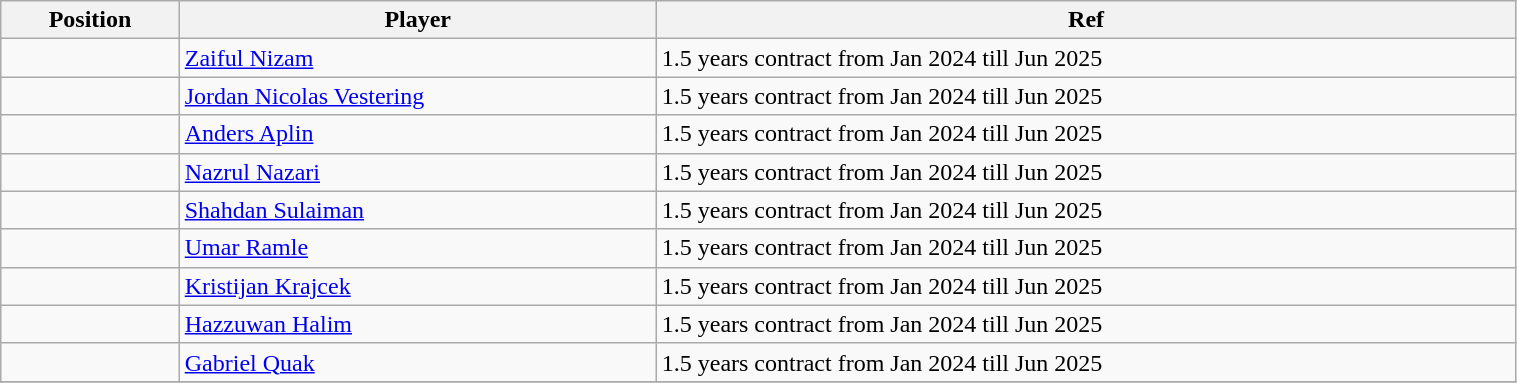<table class="wikitable sortable" style="width:80%; text-align:center; font-size:100%; text-align:left;">
<tr>
<th><strong>Position</strong></th>
<th><strong>Player</strong></th>
<th><strong>Ref</strong></th>
</tr>
<tr>
<td></td>
<td> <a href='#'>Zaiful Nizam</a></td>
<td>1.5 years contract from Jan 2024 till Jun 2025 </td>
</tr>
<tr>
<td></td>
<td> <a href='#'>Jordan Nicolas Vestering</a></td>
<td>1.5 years contract from Jan 2024 till Jun 2025 </td>
</tr>
<tr>
<td></td>
<td> <a href='#'>Anders Aplin</a></td>
<td>1.5 years contract from Jan 2024 till Jun 2025 </td>
</tr>
<tr>
<td></td>
<td> <a href='#'>Nazrul Nazari</a></td>
<td>1.5 years contract from Jan 2024 till Jun 2025 </td>
</tr>
<tr>
<td></td>
<td> <a href='#'>Shahdan Sulaiman</a></td>
<td>1.5 years contract from Jan 2024 till Jun 2025 </td>
</tr>
<tr>
<td></td>
<td> <a href='#'>Umar Ramle</a></td>
<td>1.5 years contract from Jan 2024 till Jun 2025  </td>
</tr>
<tr>
<td></td>
<td> <a href='#'>Kristijan Krajcek</a></td>
<td>1.5 years contract from Jan 2024 till Jun 2025 </td>
</tr>
<tr>
<td></td>
<td> <a href='#'>Hazzuwan Halim</a></td>
<td>1.5 years contract from Jan 2024 till Jun 2025 </td>
</tr>
<tr>
<td></td>
<td> <a href='#'>Gabriel Quak</a></td>
<td>1.5 years contract from Jan 2024 till Jun 2025 </td>
</tr>
<tr>
</tr>
</table>
